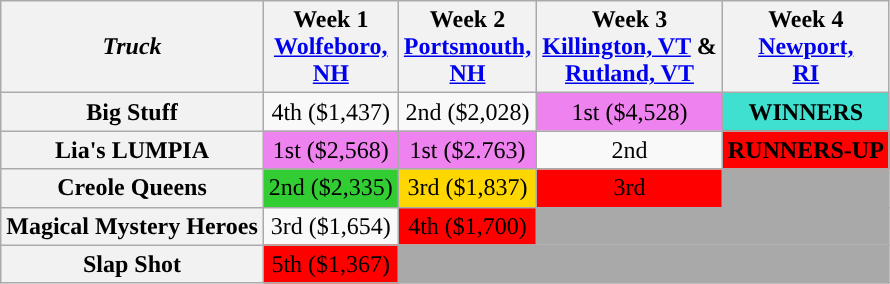<table class="wikitable" style="text-align:center">
<tr>
<th><em>Truck</em></th>
<th>Week 1<br><a href='#'>Wolfeboro, <br>NH</a></th>
<th>Week 2<br><a href='#'>Portsmouth, <br>NH</a></th>
<th>Week 3<br><a href='#'>Killington, VT</a> & <br><a href='#'>Rutland, VT</a></th>
<th>Week 4<br><a href='#'>Newport, <br>RI</a></th>
</tr>
<tr>
<th>Big Stuff</th>
<td>4th ($1,437)</td>
<td>2nd ($2,028)</td>
<td style="background:violet;">1st ($4,528)</td>
<td style="background:turquoise;"><strong>WINNERS</strong></td>
</tr>
<tr>
<th>Lia's LUMPIA</th>
<td style="background:Violet;">1st ($2,568)</td>
<td style="background:violet;">1st ($2.763)</td>
<td>2nd</td>
<td style="background:red;"><strong>RUNNERS-UP</strong></td>
</tr>
<tr>
<th>Creole Queens</th>
<td style="background:limegreen;">2nd ($2,335)</td>
<td style="background:gold;">3rd ($1,837)</td>
<td style="background:red;">3rd</td>
<td colspan="1" style="background:darkgrey;"></td>
</tr>
<tr>
<th>Magical Mystery Heroes</th>
<td>3rd ($1,654)</td>
<td style="background:red;">4th ($1,700)</td>
<td colspan="2" style="background:darkgrey;"></td>
</tr>
<tr>
<th>Slap Shot</th>
<td style="background:red;">5th ($1,367)</td>
<td colspan="3" style="background:darkgrey;"></td>
</tr>
</table>
